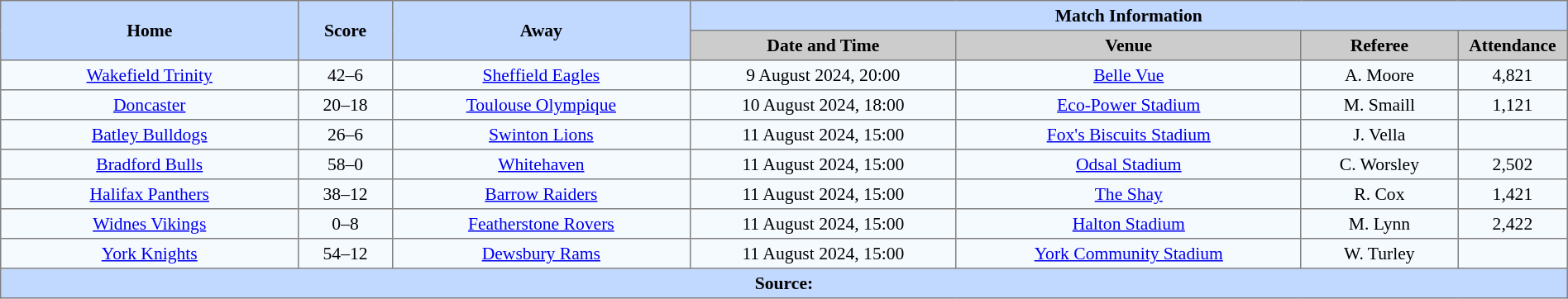<table border=1 style="border-collapse:collapse; font-size:90%; text-align:center;" cellpadding=3 cellspacing=0 width=100%>
<tr bgcolor=#C1D8FF>
<th scope="col" rowspan=2 width=19%>Home</th>
<th scope="col" rowspan=2 width=6%>Score</th>
<th scope="col" rowspan=2 width=19%>Away</th>
<th colspan=6>Match Information</th>
</tr>
<tr bgcolor=#CCCCCC>
<th scope="col" width=17%>Date and Time</th>
<th scope="col" width=22%>Venue</th>
<th scope="col" width=10%>Referee</th>
<th scope="col" width=7%>Attendance</th>
</tr>
<tr bgcolor=#F5FAFF>
<td> <a href='#'>Wakefield Trinity</a></td>
<td>42–6</td>
<td> <a href='#'>Sheffield Eagles</a></td>
<td>9 August 2024, 20:00</td>
<td><a href='#'>Belle Vue</a></td>
<td>A. Moore</td>
<td>4,821</td>
</tr>
<tr bgcolor=#F5FAFF>
<td> <a href='#'>Doncaster</a></td>
<td>20–18</td>
<td> <a href='#'>Toulouse Olympique</a></td>
<td>10 August 2024, 18:00</td>
<td><a href='#'>Eco-Power Stadium</a></td>
<td>M. Smaill</td>
<td>1,121</td>
</tr>
<tr bgcolor=#F5FAFF>
<td> <a href='#'>Batley Bulldogs</a></td>
<td>26–6</td>
<td> <a href='#'>Swinton Lions</a></td>
<td>11 August 2024, 15:00</td>
<td><a href='#'>Fox's Biscuits Stadium</a></td>
<td>J. Vella</td>
<td></td>
</tr>
<tr bgcolor=#F5FAFF>
<td> <a href='#'>Bradford Bulls</a></td>
<td>58–0</td>
<td> <a href='#'>Whitehaven</a></td>
<td>11 August 2024, 15:00</td>
<td><a href='#'>Odsal Stadium</a></td>
<td>C. Worsley</td>
<td>2,502</td>
</tr>
<tr bgcolor=#F5FAFF>
<td> <a href='#'>Halifax Panthers</a></td>
<td>38–12</td>
<td> <a href='#'>Barrow Raiders</a></td>
<td>11 August 2024, 15:00</td>
<td><a href='#'>The Shay</a></td>
<td>R. Cox</td>
<td>1,421</td>
</tr>
<tr bgcolor=#F5FAFF>
<td> <a href='#'>Widnes Vikings</a></td>
<td>0–8</td>
<td> <a href='#'>Featherstone Rovers</a></td>
<td>11 August 2024, 15:00</td>
<td><a href='#'>Halton Stadium</a></td>
<td>M. Lynn</td>
<td>2,422</td>
</tr>
<tr bgcolor=#F5FAFF>
<td> <a href='#'>York Knights</a></td>
<td>54–12</td>
<td> <a href='#'>Dewsbury Rams</a></td>
<td>11 August 2024, 15:00</td>
<td><a href='#'>York Community Stadium</a></td>
<td>W. Turley</td>
<td></td>
</tr>
<tr style="background:#c1d8ff;">
<th colspan=7>Source:</th>
</tr>
</table>
